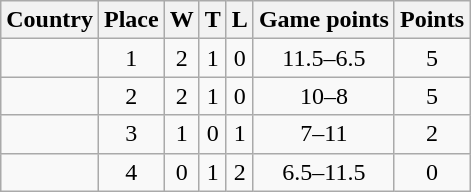<table class="wikitable sortable" style="text-align:center">
<tr>
<th>Country</th>
<th>Place</th>
<th>W</th>
<th>T</th>
<th>L</th>
<th>Game points</th>
<th>Points</th>
</tr>
<tr>
<td align=left></td>
<td>1</td>
<td>2</td>
<td>1</td>
<td>0</td>
<td>11.5–6.5</td>
<td>5</td>
</tr>
<tr>
<td align=left></td>
<td>2</td>
<td>2</td>
<td>1</td>
<td>0</td>
<td>10–8</td>
<td>5</td>
</tr>
<tr>
<td align=left></td>
<td>3</td>
<td>1</td>
<td>0</td>
<td>1</td>
<td>7–11</td>
<td>2</td>
</tr>
<tr>
<td align=left></td>
<td>4</td>
<td>0</td>
<td>1</td>
<td>2</td>
<td>6.5–11.5</td>
<td>0</td>
</tr>
</table>
